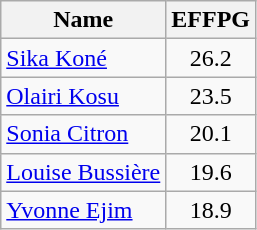<table class=wikitable>
<tr>
<th>Name</th>
<th>EFFPG</th>
</tr>
<tr>
<td> <a href='#'>Sika Koné</a></td>
<td align=center>26.2</td>
</tr>
<tr>
<td> <a href='#'>Olairi Kosu</a></td>
<td align=center>23.5</td>
</tr>
<tr>
<td> <a href='#'>Sonia Citron</a></td>
<td align=center>20.1</td>
</tr>
<tr>
<td> <a href='#'>Louise Bussière</a></td>
<td align=center>19.6</td>
</tr>
<tr>
<td> <a href='#'>Yvonne Ejim</a></td>
<td align=center>18.9</td>
</tr>
</table>
